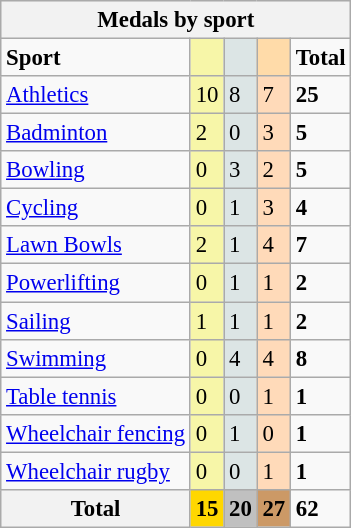<table class=wikitable style="font-size:95%; ">
<tr bgcolor=EFEFEF>
<th colspan=7>Medals by sport</th>
</tr>
<tr>
<td><strong>Sport</strong></td>
<td bgcolor=F7F6A8></td>
<td bgcolor=DCE5E5></td>
<td bgcolor=FFDBA9></td>
<td><strong>Total</strong></td>
</tr>
<tr>
<td><a href='#'>Athletics</a></td>
<td bgcolor=F7F6A8>10</td>
<td bgcolor=DCE5E5>8</td>
<td bgcolor=FFDAB9>7</td>
<td><strong>25</strong></td>
</tr>
<tr>
<td><a href='#'>Badminton</a></td>
<td bgcolor=F7F6A8>2</td>
<td bgcolor=DCE5E5>0</td>
<td bgcolor=FFDAB9>3</td>
<td><strong>5</strong></td>
</tr>
<tr>
<td><a href='#'>Bowling</a></td>
<td bgcolor=F7F6A8>0</td>
<td bgcolor=DCE5E5>3</td>
<td bgcolor=FFDAB9>2</td>
<td><strong>5</strong></td>
</tr>
<tr>
<td><a href='#'>Cycling</a></td>
<td bgcolor=F7F6A8>0</td>
<td bgcolor=DCE5E5>1</td>
<td bgcolor=FFDAB9>3</td>
<td><strong>4</strong></td>
</tr>
<tr>
<td><a href='#'>Lawn Bowls</a></td>
<td bgcolor=F7F6A8>2</td>
<td bgcolor=DCE5E5>1</td>
<td bgcolor=FFDAB9>4</td>
<td><strong>7</strong></td>
</tr>
<tr>
<td><a href='#'>Powerlifting</a></td>
<td bgcolor=F7F6A8>0</td>
<td bgcolor=DCE5E5>1</td>
<td bgcolor=FFDAB9>1</td>
<td><strong>2</strong></td>
</tr>
<tr>
<td><a href='#'>Sailing</a></td>
<td bgcolor=F7F6A8>1</td>
<td bgcolor=DCE5E5>1</td>
<td bgcolor=FFDAB9>1</td>
<td><strong>2</strong></td>
</tr>
<tr>
<td><a href='#'>Swimming</a></td>
<td bgcolor=F7F6A8>0</td>
<td bgcolor=DCE5E5>4</td>
<td bgcolor=FFDAB9>4</td>
<td><strong>8</strong></td>
</tr>
<tr>
<td><a href='#'>Table tennis</a></td>
<td bgcolor=F7F6A8>0</td>
<td bgcolor=DCE5E5>0</td>
<td bgcolor=FFDAB9>1</td>
<td><strong>1</strong></td>
</tr>
<tr>
<td><a href='#'>Wheelchair fencing</a></td>
<td bgcolor=F7F6A8>0</td>
<td bgcolor=DCE5E5>1</td>
<td bgcolor=FFDAB9>0</td>
<td><strong>1</strong></td>
</tr>
<tr>
<td><a href='#'>Wheelchair rugby</a></td>
<td bgcolor=F7F6A8>0</td>
<td bgcolor=DCE5E5>0</td>
<td bgcolor=FFDAB9>1</td>
<td><strong>1</strong></td>
</tr>
<tr>
<th>Total</th>
<td style="background:gold;"><strong>15</strong></td>
<td style="background:silver;"><strong>20</strong></td>
<td style="background:#c96;"><strong>27</strong></td>
<td><strong>62</strong></td>
</tr>
</table>
